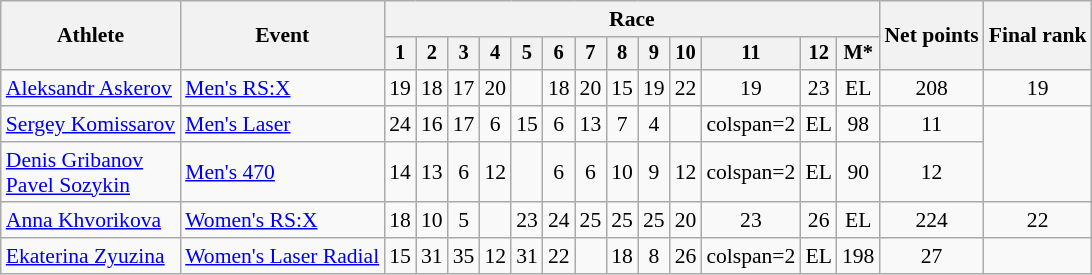<table class="wikitable" style="text-align:center; font-size:90%">
<tr>
<th rowspan=2>Athlete</th>
<th rowspan=2>Event</th>
<th colspan=13>Race</th>
<th rowspan=2>Net points</th>
<th rowspan=2>Final rank</th>
</tr>
<tr style="font-size:95%">
<th>1</th>
<th>2</th>
<th>3</th>
<th>4</th>
<th>5</th>
<th>6</th>
<th>7</th>
<th>8</th>
<th>9</th>
<th>10</th>
<th>11</th>
<th>12</th>
<th>M*</th>
</tr>
<tr>
<td align=left><a href='#'>Aleksandr Askerov</a></td>
<td align=left><a href='#'>Men's RS:X</a></td>
<td>19</td>
<td>18</td>
<td>17</td>
<td>20</td>
<td></td>
<td>18</td>
<td>20</td>
<td>15</td>
<td>19</td>
<td>22</td>
<td>19</td>
<td>23</td>
<td>EL</td>
<td>208</td>
<td>19</td>
</tr>
<tr>
<td align=left><a href='#'>Sergey Komissarov</a></td>
<td align=left><a href='#'>Men's Laser</a></td>
<td>24</td>
<td>16</td>
<td>17</td>
<td>6</td>
<td>15</td>
<td>6</td>
<td>13</td>
<td>7</td>
<td>4</td>
<td></td>
<td>colspan=2 </td>
<td>EL</td>
<td>98</td>
<td>11</td>
</tr>
<tr>
<td align=left><a href='#'>Denis Gribanov</a><br><a href='#'>Pavel Sozykin</a></td>
<td align=left><a href='#'>Men's 470</a></td>
<td>14</td>
<td>13</td>
<td>6</td>
<td>12</td>
<td></td>
<td>6</td>
<td>6</td>
<td>10</td>
<td>9</td>
<td>12</td>
<td>colspan=2 </td>
<td>EL</td>
<td>90</td>
<td>12</td>
</tr>
<tr>
<td align=left><a href='#'>Anna Khvorikova</a></td>
<td align=left><a href='#'>Women's RS:X</a></td>
<td>18</td>
<td>10</td>
<td>5</td>
<td></td>
<td>23</td>
<td>24</td>
<td>25</td>
<td>25</td>
<td>25</td>
<td>20</td>
<td>23</td>
<td>26</td>
<td>EL</td>
<td>224</td>
<td>22</td>
</tr>
<tr>
<td align=left><a href='#'>Ekaterina Zyuzina</a></td>
<td align=left><a href='#'>Women's Laser Radial</a></td>
<td>15</td>
<td>31</td>
<td>35</td>
<td>12</td>
<td>31</td>
<td>22</td>
<td></td>
<td>18</td>
<td>8</td>
<td>26</td>
<td>colspan=2 </td>
<td>EL</td>
<td>198</td>
<td>27</td>
</tr>
</table>
